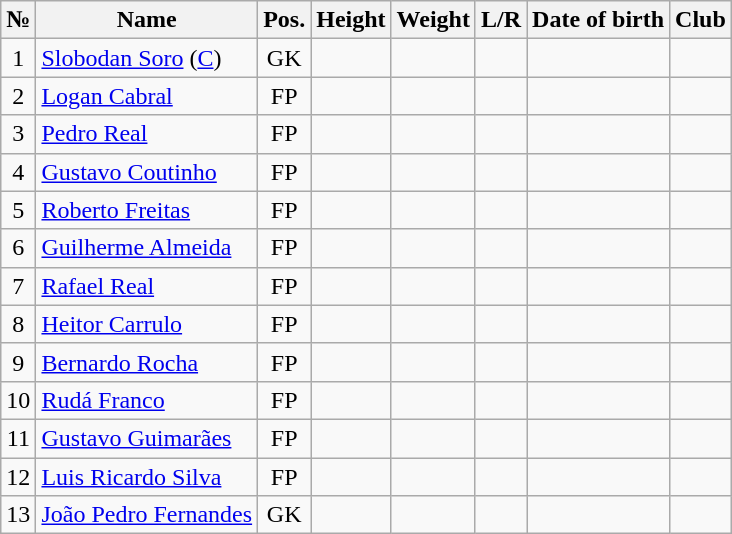<table class="wikitable sortable" text-align:center;">
<tr>
<th>№</th>
<th>Name</th>
<th>Pos.</th>
<th>Height</th>
<th>Weight</th>
<th>L/R</th>
<th>Date of birth</th>
<th>Club</th>
</tr>
<tr>
<td style="text-align:center;">1</td>
<td style="text-align:left;"><a href='#'>Slobodan Soro</a> (<a href='#'>C</a>)</td>
<td style="text-align:center;">GK</td>
<td></td>
<td></td>
<td></td>
<td style="text-align:left;"></td>
<td style="text-align:left;"></td>
</tr>
<tr>
<td style="text-align:center;">2</td>
<td style="text-align:left;"><a href='#'>Logan Cabral</a></td>
<td style="text-align:center;">FP</td>
<td></td>
<td></td>
<td></td>
<td style="text-align:left;"></td>
<td style="text-align:left;"></td>
</tr>
<tr>
<td style="text-align:center;">3</td>
<td style="text-align:left;"><a href='#'>Pedro Real</a></td>
<td style="text-align:center;">FP</td>
<td></td>
<td></td>
<td></td>
<td style="text-align:left;"></td>
<td style="text-align:left;"></td>
</tr>
<tr>
<td style="text-align:center;">4</td>
<td style="text-align:left;"><a href='#'>Gustavo Coutinho</a></td>
<td style="text-align:center;">FP</td>
<td></td>
<td></td>
<td></td>
<td style="text-align:left;"></td>
<td style="text-align:left;"></td>
</tr>
<tr>
<td style="text-align:center;">5</td>
<td style="text-align:left;"><a href='#'>Roberto Freitas</a></td>
<td style="text-align:center;">FP</td>
<td></td>
<td></td>
<td></td>
<td style="text-align:left;"></td>
<td style="text-align:left;"></td>
</tr>
<tr>
<td style="text-align:center;">6</td>
<td style="text-align:left;"><a href='#'>Guilherme Almeida</a></td>
<td style="text-align:center;">FP</td>
<td></td>
<td></td>
<td></td>
<td style="text-align:left;"></td>
<td style="text-align:left;"></td>
</tr>
<tr>
<td style="text-align:center;">7</td>
<td style="text-align:left;"><a href='#'>Rafael Real</a></td>
<td style="text-align:center;">FP</td>
<td></td>
<td></td>
<td></td>
<td style="text-align:left;"></td>
<td style="text-align:left;"></td>
</tr>
<tr>
<td style="text-align:center;">8</td>
<td style="text-align:left;"><a href='#'>Heitor Carrulo</a></td>
<td style="text-align:center;">FP</td>
<td></td>
<td></td>
<td></td>
<td style="text-align:left;"></td>
<td style="text-align:left;"></td>
</tr>
<tr>
<td style="text-align:center;">9</td>
<td style="text-align:left;"><a href='#'>Bernardo Rocha</a></td>
<td style="text-align:center;">FP</td>
<td></td>
<td></td>
<td></td>
<td style="text-align:left;"></td>
<td style="text-align:left;"></td>
</tr>
<tr>
<td style="text-align:center;">10</td>
<td style="text-align:left;"><a href='#'>Rudá Franco</a></td>
<td style="text-align:center;">FP</td>
<td></td>
<td></td>
<td></td>
<td style="text-align:left;"></td>
<td style="text-align:left;"></td>
</tr>
<tr>
<td style="text-align:center;">11</td>
<td style="text-align:left;"><a href='#'>Gustavo Guimarães</a></td>
<td style="text-align:center;">FP</td>
<td></td>
<td></td>
<td></td>
<td style="text-align:left;"></td>
<td style="text-align:left;"></td>
</tr>
<tr>
<td style="text-align:center;">12</td>
<td style="text-align:left;"><a href='#'>Luis Ricardo Silva</a></td>
<td style="text-align:center;">FP</td>
<td></td>
<td></td>
<td></td>
<td style="text-align:left;"></td>
<td style="text-align:left;"></td>
</tr>
<tr>
<td style="text-align:center;">13</td>
<td style="text-align:left;"><a href='#'>João Pedro Fernandes</a></td>
<td style="text-align:center;">GK</td>
<td></td>
<td></td>
<td></td>
<td style="text-align:left;"></td>
<td style="text-align:left;"></td>
</tr>
</table>
